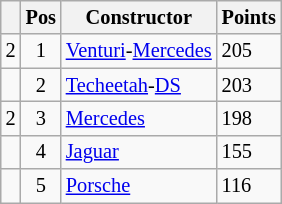<table class="wikitable" style="font-size: 85%;">
<tr>
<th></th>
<th>Pos</th>
<th>Constructor</th>
<th>Points</th>
</tr>
<tr>
<td align="left"> 2</td>
<td align="center">1</td>
<td> <a href='#'>Venturi</a>-<a href='#'>Mercedes</a></td>
<td align="left">205</td>
</tr>
<tr>
<td align="left"></td>
<td align="center">2</td>
<td> <a href='#'>Techeetah</a>-<a href='#'>DS</a></td>
<td align="left">203</td>
</tr>
<tr>
<td align="left"> 2</td>
<td align="center">3</td>
<td> <a href='#'>Mercedes</a></td>
<td align="left">198</td>
</tr>
<tr>
<td align="left"></td>
<td align="center">4</td>
<td> <a href='#'>Jaguar</a></td>
<td align="left">155</td>
</tr>
<tr>
<td align="left"></td>
<td align="center">5</td>
<td> <a href='#'>Porsche</a></td>
<td align="left">116</td>
</tr>
</table>
